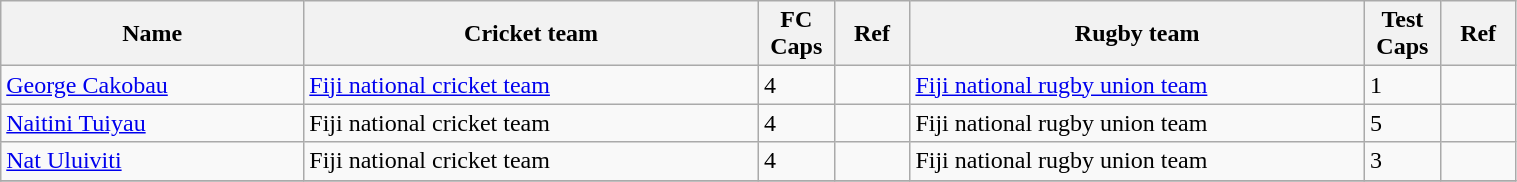<table class=wikitable width=80%>
<tr>
<th width=20%>Name</th>
<th width=30%>Cricket team</th>
<th width=5%>FC Caps</th>
<th width=5%>Ref</th>
<th width=30%>Rugby team</th>
<th width=5%>Test Caps</th>
<th width=5%>Ref</th>
</tr>
<tr>
<td><a href='#'>George Cakobau</a></td>
<td><a href='#'>Fiji national cricket team</a></td>
<td>4</td>
<td></td>
<td><a href='#'>Fiji national rugby union team</a></td>
<td>1</td>
<td></td>
</tr>
<tr>
<td><a href='#'>Naitini Tuiyau</a></td>
<td>Fiji national cricket team</td>
<td>4</td>
<td></td>
<td>Fiji national rugby union team</td>
<td>5</td>
<td></td>
</tr>
<tr>
<td><a href='#'>Nat Uluiviti</a></td>
<td>Fiji national cricket team</td>
<td>4</td>
<td></td>
<td>Fiji national rugby union team</td>
<td>3</td>
<td></td>
</tr>
<tr>
</tr>
</table>
